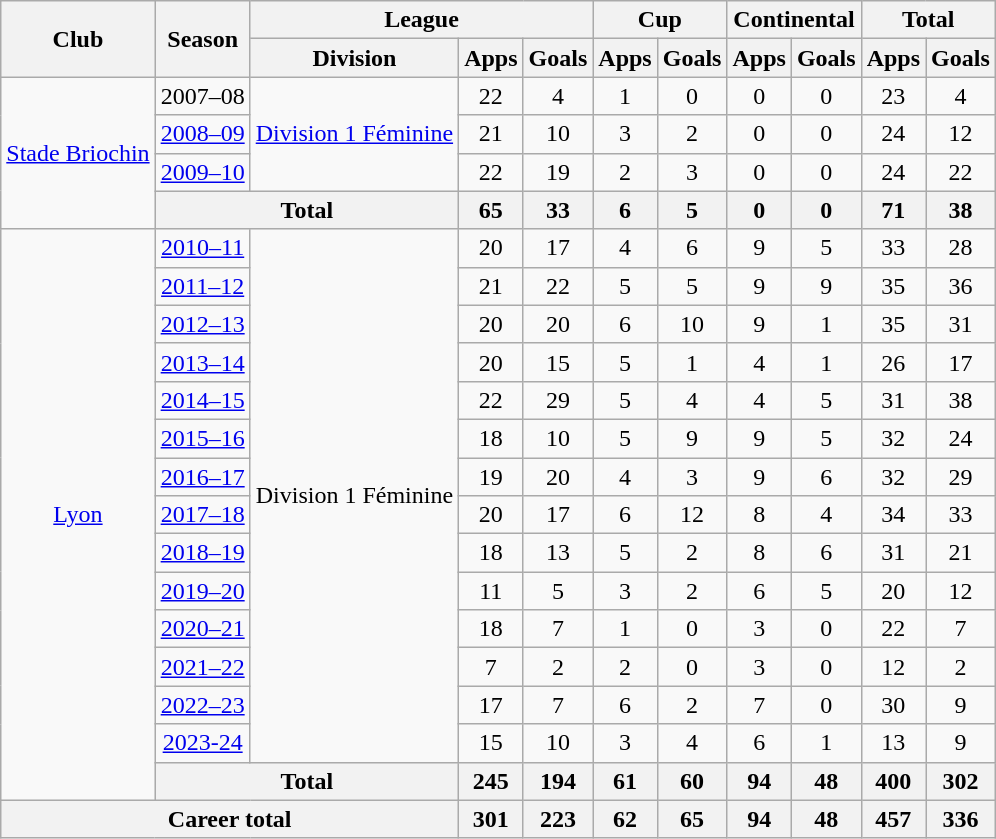<table class="wikitable" style="text-align:center">
<tr>
<th rowspan="2">Club</th>
<th rowspan="2">Season</th>
<th colspan="3">League</th>
<th colspan="2">Cup</th>
<th colspan="2">Continental</th>
<th colspan="2">Total</th>
</tr>
<tr>
<th>Division</th>
<th>Apps</th>
<th>Goals</th>
<th>Apps</th>
<th>Goals</th>
<th>Apps</th>
<th>Goals</th>
<th>Apps</th>
<th>Goals</th>
</tr>
<tr>
<td rowspan="4"><a href='#'>Stade Briochin</a></td>
<td>2007–08</td>
<td rowspan="3"><a href='#'>Division 1 Féminine</a></td>
<td>22</td>
<td>4</td>
<td>1</td>
<td>0</td>
<td>0</td>
<td>0</td>
<td>23</td>
<td>4</td>
</tr>
<tr>
<td><a href='#'>2008–09</a></td>
<td>21</td>
<td>10</td>
<td>3</td>
<td>2</td>
<td>0</td>
<td>0</td>
<td>24</td>
<td>12</td>
</tr>
<tr>
<td><a href='#'>2009–10</a></td>
<td>22</td>
<td>19</td>
<td>2</td>
<td>3</td>
<td>0</td>
<td>0</td>
<td>24</td>
<td>22</td>
</tr>
<tr>
<th colspan="2">Total</th>
<th>65</th>
<th>33</th>
<th>6</th>
<th>5</th>
<th>0</th>
<th>0</th>
<th>71</th>
<th>38</th>
</tr>
<tr>
<td rowspan="15"><a href='#'>Lyon</a></td>
<td><a href='#'>2010–11</a></td>
<td rowspan="14">Division 1 Féminine</td>
<td>20</td>
<td>17</td>
<td>4</td>
<td>6</td>
<td>9</td>
<td>5</td>
<td>33</td>
<td>28</td>
</tr>
<tr>
<td><a href='#'>2011–12</a></td>
<td>21</td>
<td>22</td>
<td>5</td>
<td>5</td>
<td>9</td>
<td>9</td>
<td>35</td>
<td>36</td>
</tr>
<tr>
<td><a href='#'>2012–13</a></td>
<td>20</td>
<td>20</td>
<td>6</td>
<td>10</td>
<td>9</td>
<td>1</td>
<td>35</td>
<td>31</td>
</tr>
<tr>
<td><a href='#'>2013–14</a></td>
<td>20</td>
<td>15</td>
<td>5</td>
<td>1</td>
<td>4</td>
<td>1</td>
<td>26</td>
<td>17</td>
</tr>
<tr>
<td><a href='#'>2014–15</a></td>
<td>22</td>
<td>29</td>
<td>5</td>
<td>4</td>
<td>4</td>
<td>5</td>
<td>31</td>
<td>38</td>
</tr>
<tr>
<td><a href='#'>2015–16</a></td>
<td>18</td>
<td>10</td>
<td>5</td>
<td>9</td>
<td>9</td>
<td>5</td>
<td>32</td>
<td>24</td>
</tr>
<tr>
<td><a href='#'>2016–17</a></td>
<td>19</td>
<td>20</td>
<td>4</td>
<td>3</td>
<td>9</td>
<td>6</td>
<td>32</td>
<td>29</td>
</tr>
<tr>
<td><a href='#'>2017–18</a></td>
<td>20</td>
<td>17</td>
<td>6</td>
<td>12</td>
<td>8</td>
<td>4</td>
<td>34</td>
<td>33</td>
</tr>
<tr>
<td><a href='#'>2018–19</a></td>
<td>18</td>
<td>13</td>
<td>5</td>
<td>2</td>
<td>8</td>
<td>6</td>
<td>31</td>
<td>21</td>
</tr>
<tr>
<td><a href='#'>2019–20</a></td>
<td>11</td>
<td>5</td>
<td>3</td>
<td>2</td>
<td>6</td>
<td>5</td>
<td>20</td>
<td>12</td>
</tr>
<tr>
<td><a href='#'>2020–21</a></td>
<td>18</td>
<td>7</td>
<td>1</td>
<td>0</td>
<td>3</td>
<td>0</td>
<td>22</td>
<td>7</td>
</tr>
<tr>
<td><a href='#'>2021–22</a></td>
<td>7</td>
<td>2</td>
<td>2</td>
<td>0</td>
<td>3</td>
<td>0</td>
<td>12</td>
<td>2</td>
</tr>
<tr>
<td><a href='#'>2022–23</a></td>
<td>17</td>
<td>7</td>
<td>6</td>
<td>2</td>
<td>7</td>
<td>0</td>
<td>30</td>
<td>9</td>
</tr>
<tr>
<td><a href='#'>2023-24</a></td>
<td>15</td>
<td>10</td>
<td>3</td>
<td>4</td>
<td>6</td>
<td>1</td>
<td>13</td>
<td>9</td>
</tr>
<tr>
<th colspan="2">Total</th>
<th>245</th>
<th>194</th>
<th>61</th>
<th>60</th>
<th>94</th>
<th>48</th>
<th>400</th>
<th>302</th>
</tr>
<tr>
<th colspan="3">Career total</th>
<th>301</th>
<th>223</th>
<th>62</th>
<th>65</th>
<th>94</th>
<th>48</th>
<th>457</th>
<th>336</th>
</tr>
</table>
